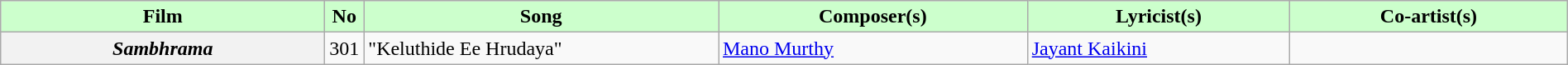<table class="wikitable plainrowheaders" width="100%" textcolor:#000;">
<tr style="background:#cfc; text-align:center;">
<td scope="col" width="21%"><strong>Film</strong></td>
<td><strong>No</strong></td>
<td scope="col" width="23%"><strong>Song</strong></td>
<td scope="col" width="20%"><strong>Composer(s)</strong></td>
<td scope="col" width="17%"><strong>Lyricist(s)</strong></td>
<td scope="col" width="18%"><strong>Co-artist(s)</strong></td>
</tr>
<tr>
<th><em>Sambhrama</em></th>
<td>301</td>
<td>"Keluthide Ee Hrudaya"</td>
<td><a href='#'>Mano Murthy</a></td>
<td><a href='#'>Jayant Kaikini</a></td>
<td></td>
</tr>
</table>
